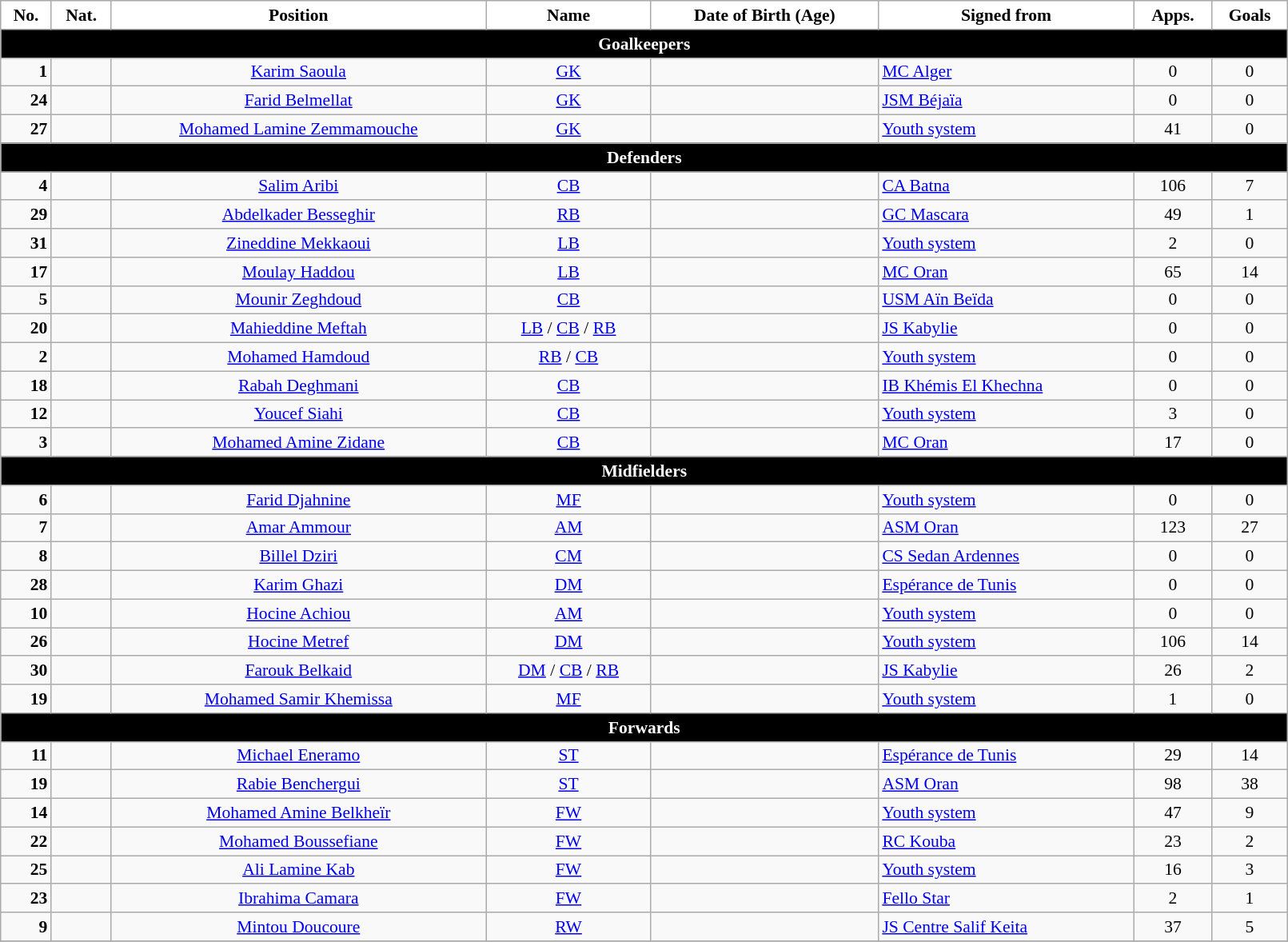<table class="wikitable" style="text-align:center; font-size:90%; width:85%">
<tr>
<th style="background:white; color:black; text-align:center;">No.</th>
<th style="background:white; color:black; text-align:center;">Nat.</th>
<th style="background:white; color:black; text-align:center;">Position</th>
<th style="background:white; color:black; text-align:center;">Name</th>
<th style="background:white; color:black; text-align:center;">Date of Birth (Age)</th>
<th style="background:white; color:black; text-align:center;">Signed from</th>
<th style="background:white; color:black; text-align:center;">Apps.</th>
<th style="background:white; color:black; text-align:center;">Goals</th>
</tr>
<tr>
<th colspan="10" style="background:#000000; color:white; text-align:center">Goalkeepers</th>
</tr>
<tr>
<td style="text-align:right"><strong>1</strong></td>
<td></td>
<td><a href='#'>Karim Saoula</a></td>
<td><a href='#'>GK</a></td>
<td></td>
<td style="text-align:left"> <a href='#'>MC Alger</a></td>
<td>0</td>
<td>0</td>
</tr>
<tr>
<td style="text-align:right"><strong>24</strong></td>
<td></td>
<td><a href='#'>Farid Belmellat</a></td>
<td><a href='#'>GK</a></td>
<td></td>
<td style="text-align:left"> <a href='#'>JSM Béjaïa</a></td>
<td>0</td>
<td>0</td>
</tr>
<tr>
<td style="text-align:right"><strong>27</strong></td>
<td></td>
<td><a href='#'>Mohamed Lamine Zemmamouche</a></td>
<td><a href='#'>GK</a></td>
<td></td>
<td style="text-align:left"> <a href='#'>Youth system</a></td>
<td>41</td>
<td>0</td>
</tr>
<tr>
<th colspan="10" style="background:#000000; color:white; text-align:center">Defenders</th>
</tr>
<tr>
<td style="text-align:right"><strong>4</strong></td>
<td></td>
<td><a href='#'>Salim Aribi</a></td>
<td><a href='#'>CB</a></td>
<td></td>
<td style="text-align:left"> <a href='#'>CA Batna</a></td>
<td>106</td>
<td>7</td>
</tr>
<tr>
<td style="text-align:right"><strong>29</strong></td>
<td></td>
<td><a href='#'>Abdelkader Besseghir</a></td>
<td><a href='#'>RB</a></td>
<td></td>
<td style="text-align:left"> <a href='#'>GC Mascara</a></td>
<td>49</td>
<td>1</td>
</tr>
<tr>
<td style="text-align:right"><strong>31</strong></td>
<td></td>
<td><a href='#'>Zineddine Mekkaoui</a></td>
<td><a href='#'>LB</a></td>
<td></td>
<td style="text-align:left"> <a href='#'>Youth system</a></td>
<td>2</td>
<td>0</td>
</tr>
<tr>
<td style="text-align:right"><strong>17</strong></td>
<td></td>
<td><a href='#'>Moulay Haddou</a></td>
<td><a href='#'>LB</a></td>
<td></td>
<td style="text-align:left"> <a href='#'>MC Oran</a></td>
<td>65</td>
<td>14</td>
</tr>
<tr>
<td style="text-align:right"><strong>5</strong></td>
<td></td>
<td><a href='#'>Mounir Zeghdoud</a></td>
<td><a href='#'>CB</a></td>
<td></td>
<td style="text-align:left"> <a href='#'>USM Aïn Beïda</a></td>
<td>0</td>
<td>0</td>
</tr>
<tr>
<td style="text-align:right"><strong>20</strong></td>
<td></td>
<td><a href='#'>Mahieddine Meftah</a></td>
<td><a href='#'>LB</a> / <a href='#'>CB</a> / <a href='#'>RB</a></td>
<td></td>
<td style="text-align:left"> <a href='#'>JS Kabylie</a></td>
<td>0</td>
<td>0</td>
</tr>
<tr>
<td style="text-align:right"><strong>2</strong></td>
<td></td>
<td><a href='#'>Mohamed Hamdoud</a></td>
<td><a href='#'>RB</a> / <a href='#'>CB</a></td>
<td></td>
<td style="text-align:left"> <a href='#'>Youth system</a></td>
<td>0</td>
<td>0</td>
</tr>
<tr>
<td style="text-align:right"><strong>18</strong></td>
<td></td>
<td><a href='#'>Rabah Deghmani</a></td>
<td><a href='#'>CB</a></td>
<td></td>
<td style="text-align:left"> <a href='#'>IB Khémis El Khechna</a></td>
<td>0</td>
<td>0</td>
</tr>
<tr>
<td style="text-align:right"><strong>12</strong></td>
<td></td>
<td><a href='#'>Youcef Siahi</a></td>
<td><a href='#'>CB</a></td>
<td></td>
<td style="text-align:left"> <a href='#'>Youth system</a></td>
<td>3</td>
<td>0</td>
</tr>
<tr>
<td style="text-align:right"><strong>3</strong></td>
<td></td>
<td><a href='#'>Mohamed Amine Zidane</a></td>
<td><a href='#'>CB</a></td>
<td></td>
<td style="text-align:left"> <a href='#'>MC Oran</a></td>
<td>17</td>
<td>0</td>
</tr>
<tr>
<th colspan="10" style="background:#000000; color:white; text-align:center">Midfielders</th>
</tr>
<tr>
<td style="text-align:right"><strong>6</strong></td>
<td></td>
<td><a href='#'>Farid Djahnine</a></td>
<td><a href='#'>MF</a></td>
<td></td>
<td style="text-align:left"> <a href='#'>Youth system</a></td>
<td>0</td>
<td>0</td>
</tr>
<tr>
<td style="text-align:right"><strong>7</strong></td>
<td></td>
<td><a href='#'>Amar Ammour</a></td>
<td><a href='#'>AM</a></td>
<td></td>
<td style="text-align:left"> <a href='#'>ASM Oran</a></td>
<td>123</td>
<td>27</td>
</tr>
<tr>
<td style="text-align:right"><strong>8</strong></td>
<td></td>
<td><a href='#'>Billel Dziri</a></td>
<td><a href='#'>CM</a></td>
<td></td>
<td style="text-align:left"> <a href='#'>CS Sedan Ardennes</a></td>
<td>0</td>
<td>0</td>
</tr>
<tr>
<td style="text-align:right"><strong>28</strong></td>
<td></td>
<td><a href='#'>Karim Ghazi</a></td>
<td><a href='#'>DM</a></td>
<td></td>
<td style="text-align:left"> <a href='#'>Espérance de Tunis</a></td>
<td>0</td>
<td>0</td>
</tr>
<tr>
<td style="text-align:right"><strong>10</strong></td>
<td></td>
<td><a href='#'>Hocine Achiou</a></td>
<td><a href='#'>AM</a></td>
<td></td>
<td style="text-align:left"> <a href='#'>Youth system</a></td>
<td>0</td>
<td>0</td>
</tr>
<tr>
<td style="text-align:right"><strong>26</strong></td>
<td></td>
<td><a href='#'>Hocine Metref</a></td>
<td><a href='#'>DM</a></td>
<td></td>
<td style="text-align:left"> <a href='#'>Youth system</a></td>
<td>106</td>
<td>14</td>
</tr>
<tr>
<td style="text-align:right"><strong>30</strong></td>
<td></td>
<td><a href='#'>Farouk Belkaid</a></td>
<td><a href='#'>DM</a> / <a href='#'>CB</a> / <a href='#'>RB</a></td>
<td></td>
<td style="text-align:left"> <a href='#'>JS Kabylie</a></td>
<td>26</td>
<td>2</td>
</tr>
<tr>
<td style="text-align:right"><strong>19</strong></td>
<td></td>
<td><a href='#'>Mohamed Samir Khemissa</a></td>
<td><a href='#'>MF</a></td>
<td></td>
<td style="text-align:left"> <a href='#'>Youth system</a></td>
<td>1</td>
<td>0</td>
</tr>
<tr>
<th colspan="10" style="background:#000000; color:white; text-align:center">Forwards</th>
</tr>
<tr>
<td style="text-align:right"><strong>11</strong></td>
<td></td>
<td><a href='#'>Michael Eneramo</a></td>
<td><a href='#'>ST</a></td>
<td></td>
<td style="text-align:left"> <a href='#'>Espérance de Tunis</a></td>
<td>29</td>
<td>14</td>
</tr>
<tr>
<td style="text-align:right"><strong>19</strong></td>
<td></td>
<td><a href='#'>Rabie Benchergui</a></td>
<td><a href='#'>ST</a></td>
<td></td>
<td style="text-align:left"> <a href='#'>ASM Oran</a></td>
<td>98</td>
<td>38</td>
</tr>
<tr>
<td style="text-align:right"><strong>14</strong></td>
<td></td>
<td><a href='#'>Mohamed Amine Belkheïr</a></td>
<td><a href='#'>FW</a></td>
<td></td>
<td style="text-align:left"> <a href='#'>Youth system</a></td>
<td>47</td>
<td>9</td>
</tr>
<tr>
<td style="text-align:right"><strong>22</strong></td>
<td></td>
<td><a href='#'>Mohamed Boussefiane</a></td>
<td><a href='#'>FW</a></td>
<td></td>
<td style="text-align:left"> <a href='#'>RC Kouba</a></td>
<td>23</td>
<td>2</td>
</tr>
<tr>
<td style="text-align:right"><strong>25</strong></td>
<td></td>
<td><a href='#'>Ali Lamine Kab</a></td>
<td><a href='#'>FW</a></td>
<td></td>
<td style="text-align:left"> <a href='#'>Youth system</a></td>
<td>16</td>
<td>3</td>
</tr>
<tr>
<td style="text-align:right"><strong>23</strong></td>
<td></td>
<td><a href='#'>Ibrahima Camara</a></td>
<td><a href='#'>FW</a></td>
<td></td>
<td style="text-align:left"> <a href='#'>Fello Star</a></td>
<td>2</td>
<td>1</td>
</tr>
<tr>
<td style="text-align:right"><strong>9</strong></td>
<td></td>
<td><a href='#'>Mintou Doucoure</a></td>
<td><a href='#'>RW</a></td>
<td></td>
<td style="text-align:left"> <a href='#'>JS Centre Salif Keita</a></td>
<td>37</td>
<td>5</td>
</tr>
<tr>
</tr>
</table>
